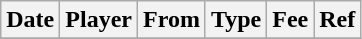<table class="wikitable">
<tr>
<th>Date</th>
<th>Player</th>
<th>From</th>
<th>Type</th>
<th>Fee</th>
<th>Ref</th>
</tr>
<tr>
</tr>
</table>
